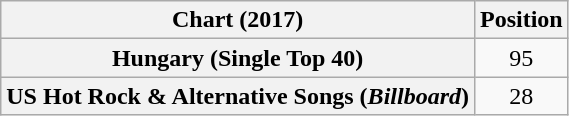<table class="wikitable plainrowheaders sortable" style="text-align:center">
<tr>
<th scope="col">Chart (2017)</th>
<th scope="col">Position</th>
</tr>
<tr>
<th scope="row">Hungary (Single Top 40)</th>
<td>95</td>
</tr>
<tr>
<th scope="row">US Hot Rock & Alternative Songs (<em>Billboard</em>)</th>
<td>28</td>
</tr>
</table>
